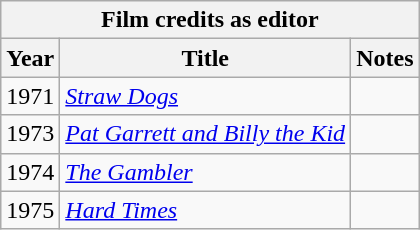<table class="wikitable sortable">
<tr>
<th colspan="3" style="text-align:center">Film credits as editor</th>
</tr>
<tr>
<th>Year</th>
<th>Title</th>
<th class="unsortable">Notes</th>
</tr>
<tr>
<td>1971</td>
<td><em><a href='#'>Straw Dogs</a></em></td>
<td></td>
</tr>
<tr>
<td>1973</td>
<td><em><a href='#'>Pat Garrett and Billy the Kid</a></em></td>
<td></td>
</tr>
<tr>
<td>1974</td>
<td data-sort-value="Gambler, The"><em><a href='#'>The Gambler</a></em></td>
<td></td>
</tr>
<tr>
<td>1975</td>
<td><em><a href='#'>Hard Times</a></em></td>
<td></td>
</tr>
</table>
